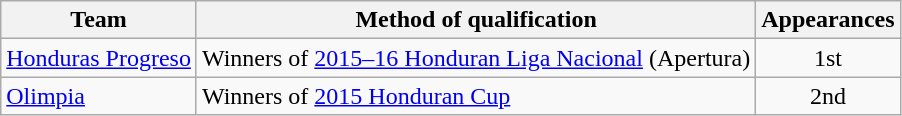<table class="wikitable">
<tr>
<th>Team</th>
<th>Method of qualification</th>
<th>Appearances</th>
</tr>
<tr>
<td><a href='#'>Honduras Progreso</a></td>
<td>Winners of <a href='#'>2015–16 Honduran Liga Nacional</a> (Apertura)</td>
<td align=center>1st</td>
</tr>
<tr>
<td><a href='#'>Olimpia</a></td>
<td>Winners of <a href='#'>2015 Honduran Cup</a></td>
<td align=center>2nd</td>
</tr>
</table>
